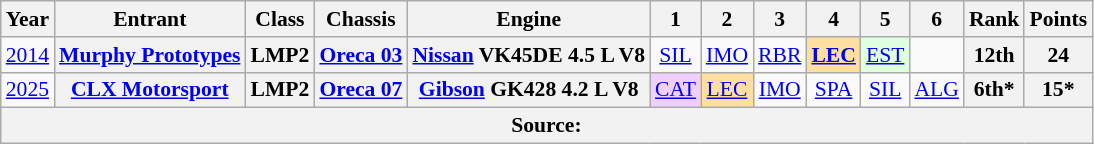<table class="wikitable" style="text-align:center; font-size:90%">
<tr>
<th>Year</th>
<th>Entrant</th>
<th>Class</th>
<th>Chassis</th>
<th>Engine</th>
<th>1</th>
<th>2</th>
<th>3</th>
<th>4</th>
<th>5</th>
<th>6</th>
<th>Rank</th>
<th>Points</th>
</tr>
<tr>
<td><a href='#'>2014</a></td>
<th><a href='#'>Murphy Prototypes</a></th>
<th>LMP2</th>
<th><a href='#'>Oreca 03</a></th>
<th><a href='#'>Nissan</a> VK45DE 4.5 L V8</th>
<td><a href='#'>SIL</a></td>
<td><a href='#'>IMO</a></td>
<td><a href='#'>RBR</a></td>
<td style="background:#FFDF9F;"><strong><a href='#'>LEC</a></strong><br></td>
<td style="background:#DFFFDF;"><a href='#'>EST</a><br></td>
<td></td>
<th>12th</th>
<th>24</th>
</tr>
<tr>
<td><a href='#'>2025</a></td>
<th><a href='#'>CLX Motorsport</a></th>
<th>LMP2</th>
<th><a href='#'>Oreca 07</a></th>
<th><a href='#'>Gibson</a> GK428 4.2 L V8</th>
<td style="background:#EFCFFF;"><a href='#'>CAT</a><br></td>
<td style="background:#FFDF9F;"><a href='#'>LEC</a><br></td>
<td style="background:#;"><a href='#'>IMO</a><br></td>
<td style="background:#;"><a href='#'>SPA</a><br></td>
<td style="background:#;"><a href='#'>SIL</a><br></td>
<td style="background:#;"><a href='#'>ALG</a><br></td>
<th>6th*</th>
<th>15*</th>
</tr>
<tr>
<th colspan="13">Source:</th>
</tr>
</table>
